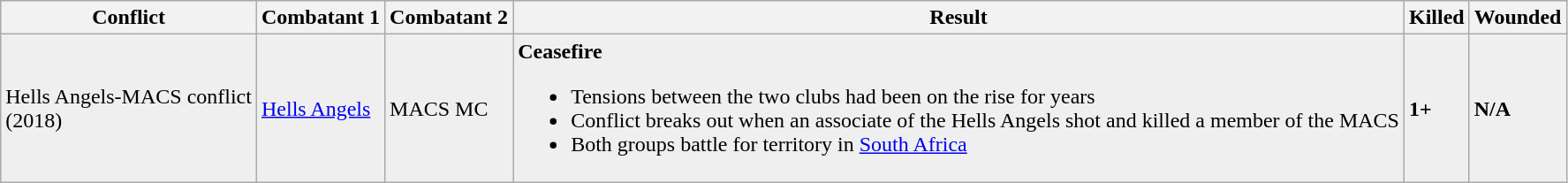<table class="wikitable" style="background:#efefef;">
<tr>
<th>Conflict</th>
<th>Combatant 1</th>
<th>Combatant 2</th>
<th>Result</th>
<th>Killed</th>
<th>Wounded</th>
</tr>
<tr>
<td>Hells Angels-MACS conflict<br>(2018)</td>
<td><a href='#'>Hells Angels</a></td>
<td>MACS MC</td>
<td><strong>Ceasefire</strong><br><ul><li>Tensions between the two clubs had been on the rise for years</li><li>Conflict breaks out when an associate of the Hells Angels shot and killed a member of the MACS</li><li>Both groups battle for territory in <a href='#'>South Africa</a></li></ul></td>
<td><strong>1+</strong></td>
<td><strong>N/A</strong></td>
</tr>
</table>
